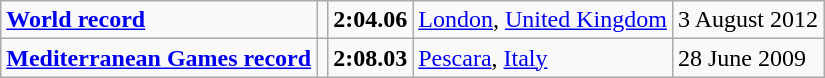<table class="wikitable">
<tr>
<td><strong><a href='#'>World record</a></strong></td>
<td></td>
<td><strong>2:04.06</strong></td>
<td><a href='#'>London</a>, <a href='#'>United Kingdom</a></td>
<td>3 August 2012</td>
</tr>
<tr>
<td><strong><a href='#'>Mediterranean Games record</a></strong></td>
<td></td>
<td><strong>2:08.03</strong></td>
<td><a href='#'>Pescara</a>, <a href='#'>Italy</a></td>
<td>28 June 2009</td>
</tr>
</table>
